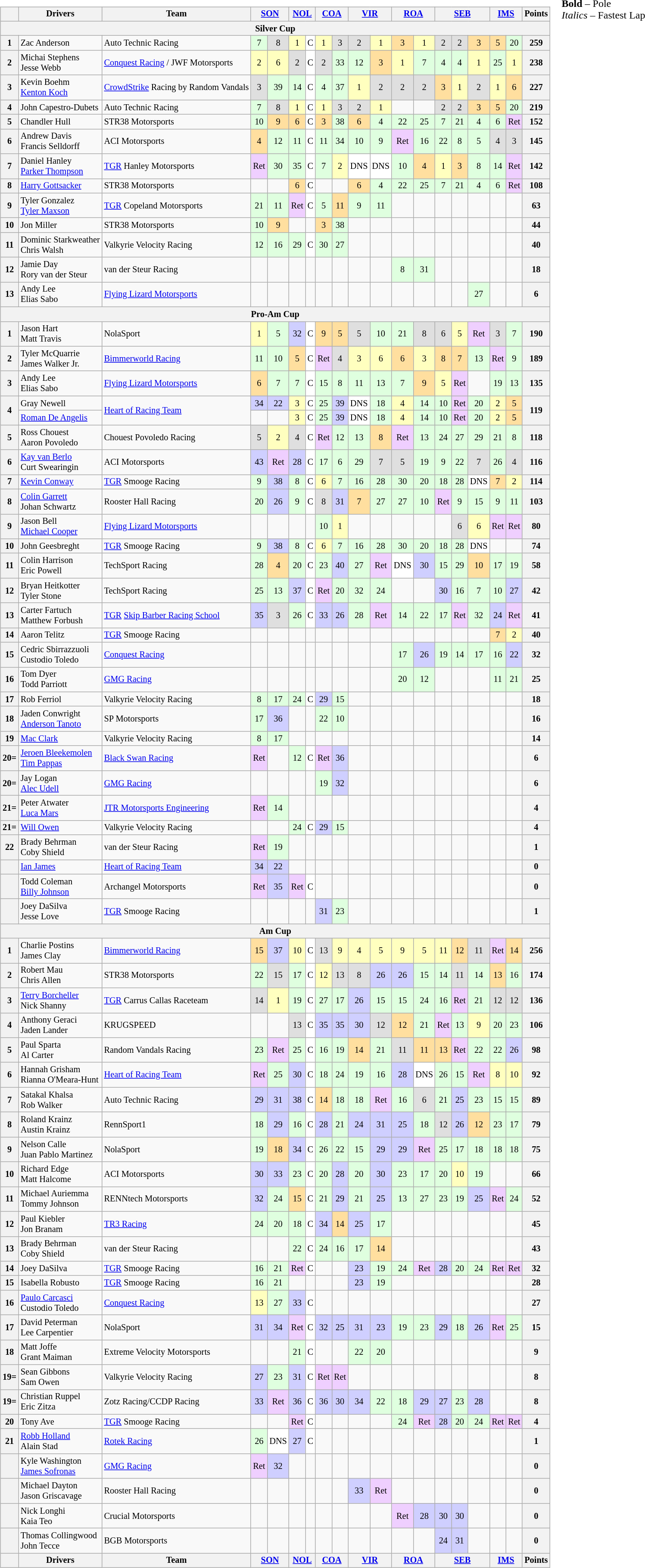<table>
<tr>
<td><br><table class="wikitable" style="font-size:85%; text-align:center;">
<tr>
<th></th>
<th>Drivers</th>
<th>Team</th>
<th colspan="2"><a href='#'>SON</a></th>
<th colspan="2"><a href='#'>NOL</a></th>
<th colspan="2"><a href='#'>COA</a></th>
<th colspan="2"><a href='#'>VIR</a></th>
<th colspan="2"><a href='#'>ROA</a></th>
<th colspan="3"><a href='#'>SEB</a></th>
<th colspan="2"><a href='#'>IMS</a></th>
<th>Points</th>
</tr>
<tr>
<th colspan="19">Silver Cup</th>
</tr>
<tr>
<th>1</th>
<td align="left"> Zac Anderson</td>
<td align="left"> Auto Technic Racing</td>
<td style="background:#dfffdf;">7</td>
<td style="background:#dfdfdf;">8</td>
<td style="background:#ffffbf;">1</td>
<td style="background:#ffffff;">C</td>
<td style="background:#ffffbf;">1</td>
<td style="background:#dfdfdf;">3</td>
<td style="background:#dfdfdf;">2</td>
<td style="background:#ffffbf;">1</td>
<td style="background:#ffdf9f;">3</td>
<td style="background:#ffffbf;">1</td>
<td style="background:#dfdfdf;">2</td>
<td style="background:#dfdfdf;">2</td>
<td style="background:#ffdf9f;">3</td>
<td style="background:#ffdf9f;">5</td>
<td style="background:#dfffdf;">20</td>
<th>259</th>
</tr>
<tr>
<th>2</th>
<td align="left"> Michai Stephens<br> Jesse Webb</td>
<td align="left"> <a href='#'>Conquest Racing</a> / JWF Motorsports</td>
<td style="background:#ffffbf;">2</td>
<td style="background:#ffffbf;">6</td>
<td style="background:#dfdfdf;">2</td>
<td style="background:#ffffff;">C</td>
<td style="background:#dfdfdf;">2</td>
<td style="background:#dfffdf;">33</td>
<td style="background:#dfffdf;">12</td>
<td style="background:#ffdf9f;">3</td>
<td style="background:#ffffbf;">1</td>
<td style="background:#dfffdf;">7</td>
<td style="background:#dfffdf;">4</td>
<td style="background:#dfffdf;">4</td>
<td style="background:#ffffbf;">1</td>
<td style="background:#dfffdf;">25</td>
<td style="background:#ffffbf;">1</td>
<th>238</th>
</tr>
<tr>
<th>3</th>
<td align="left"> Kevin Boehm<br> <a href='#'>Kenton Koch</a></td>
<td align="left"> <a href='#'>CrowdStrike</a> Racing by Random Vandals</td>
<td style="background:#dfdfdf;">3</td>
<td style="background:#dfffdf;">39</td>
<td style="background:#dfffdf;">14</td>
<td style="background:#ffffff;">C</td>
<td style="background:#dfffdf;">4</td>
<td style="background:#dfffdf;">37</td>
<td style="background:#ffffbf;">1</td>
<td style="background:#dfdfdf;">2</td>
<td style="background:#dfdfdf;">2</td>
<td style="background:#dfdfdf;">2</td>
<td style="background:#ffdf9f;">3</td>
<td style="background:#ffffbf;">1</td>
<td style="background:#dfdfdf;">2</td>
<td style="background:#ffffbf;">1</td>
<td style="background:#ffdf9f;">6</td>
<th>227</th>
</tr>
<tr>
<th>4</th>
<td align="left"> John Capestro-Dubets</td>
<td align="left"> Auto Technic Racing</td>
<td style="background:#dfffdf;">7</td>
<td style="background:#dfdfdf;">8</td>
<td style="background:#ffffbf;">1</td>
<td style="background:#ffffff;">C</td>
<td style="background:#ffffbf;">1</td>
<td style="background:#dfdfdf;">3</td>
<td style="background:#dfdfdf;">2</td>
<td style="background:#ffffbf;">1</td>
<td></td>
<td></td>
<td style="background:#dfdfdf;">2</td>
<td style="background:#dfdfdf;">2</td>
<td style="background:#ffdf9f;">3</td>
<td style="background:#ffdf9f;">5</td>
<td style="background:#dfffdf;">20</td>
<th>219</th>
</tr>
<tr>
<th>5</th>
<td align="left"> Chandler Hull</td>
<td align="left"> STR38 Motorsports</td>
<td style="background:#dfffdf;">10</td>
<td style="background:#ffdf9f;">9</td>
<td style="background:#ffdf9f;">6</td>
<td style="background:#ffffff;">C</td>
<td style="background:#ffdf9f;">3</td>
<td style="background:#dfffdf;">38</td>
<td style="background:#ffdf9f;">6</td>
<td style="background:#dfffdf;">4</td>
<td style="background:#dfffdf;">22</td>
<td style="background:#dfffdf;">25</td>
<td style="background:#dfffdf;">7</td>
<td style="background:#dfffdf;">21</td>
<td style="background:#dfffdf;">4</td>
<td style="background:#dfffdf;">6</td>
<td style="background:#efcfff;">Ret</td>
<th>152</th>
</tr>
<tr>
<th>6</th>
<td align="left"> Andrew Davis<br> Francis Selldorff</td>
<td align="left"> ACI Motorsports</td>
<td style="background:#ffdf9f;">4</td>
<td style="background:#dfffdf;">12</td>
<td style="background:#dfffdf;">11</td>
<td style="background:#ffffff;">C</td>
<td style="background:#dfffdf;">11</td>
<td style="background:#dfffdf;">34</td>
<td style="background:#dfffdf;">10</td>
<td style="background:#dfffdf;">9</td>
<td style="background:#efcfff;">Ret</td>
<td style="background:#dfffdf;">16</td>
<td style="background:#dfffdf;">22</td>
<td style="background:#dfffdf;">8</td>
<td style="background:#dfffdf;">5</td>
<td style="background:#dfdfdf;">4</td>
<td style="background:#dfdfdf;">3</td>
<th>145</th>
</tr>
<tr>
<th>7</th>
<td align="left"> Daniel Hanley<br> <a href='#'>Parker Thompson</a></td>
<td align="left"> <a href='#'>TGR</a> Hanley Motorsports</td>
<td style="background:#efcfff;">Ret</td>
<td style="background:#dfffdf;">30</td>
<td style="background:#dfffdf;">35</td>
<td style="background:#ffffff;">C</td>
<td style="background:#dfffdf;">7</td>
<td style="background:#ffffbf;">2</td>
<td style="background:#ffffff;">DNS</td>
<td style="background:#ffffff;">DNS</td>
<td style="background:#dfffdf;">10</td>
<td style="background:#ffdf9f;">4</td>
<td style="background:#ffffbf;">1</td>
<td style="background:#ffdf9f;">3</td>
<td style="background:#dfffdf;">8</td>
<td style="background:#dfffdf;">14</td>
<td style="background:#efcfff;">Ret</td>
<th>142</th>
</tr>
<tr>
<th>8</th>
<td align="left"> <a href='#'>Harry Gottsacker</a></td>
<td align="left"> STR38 Motorsports</td>
<td></td>
<td></td>
<td style="background:#ffdf9f;">6</td>
<td style="background:#ffffff;">C</td>
<td></td>
<td></td>
<td style="background:#ffdf9f;">6</td>
<td style="background:#dfffdf;">4</td>
<td style="background:#dfffdf;">22</td>
<td style="background:#dfffdf;">25</td>
<td style="background:#dfffdf;">7</td>
<td style="background:#dfffdf;">21</td>
<td style="background:#dfffdf;">4</td>
<td style="background:#dfffdf;">6</td>
<td style="background:#efcfff;">Ret</td>
<th>108</th>
</tr>
<tr>
<th>9</th>
<td align="left"> Tyler Gonzalez<br> <a href='#'>Tyler Maxson</a></td>
<td align="left"> <a href='#'>TGR</a> Copeland Motorsports</td>
<td style="background:#dfffdf;">21</td>
<td style="background:#dfffdf;">11</td>
<td style="background:#efcfff;">Ret</td>
<td style="background:#ffffff;">C</td>
<td style="background:#dfffdf;">5</td>
<td style="background:#ffdf9f;">11</td>
<td style="background:#dfffdf;">9</td>
<td style="background:#dfffdf;">11</td>
<td></td>
<td></td>
<td></td>
<td></td>
<td></td>
<td></td>
<td></td>
<th>63</th>
</tr>
<tr>
<th>10</th>
<td align="left"> Jon Miller</td>
<td align="left"> STR38 Motorsports</td>
<td style="background:#dfffdf;">10</td>
<td style="background:#ffdf9f;">9</td>
<td></td>
<td></td>
<td style="background:#ffdf9f;">3</td>
<td style="background:#dfffdf;">38</td>
<td></td>
<td></td>
<td></td>
<td></td>
<td></td>
<td></td>
<td></td>
<td></td>
<td></td>
<th>44</th>
</tr>
<tr>
<th>11</th>
<td align="left"> Dominic Starkweather<br> Chris Walsh</td>
<td align="left"> Valkyrie Velocity Racing</td>
<td style="background:#dfffdf;">12</td>
<td style="background:#dfffdf;">16</td>
<td style="background:#dfffdf;">29</td>
<td style="background:#ffffff;">C</td>
<td style="background:#dfffdf;">30</td>
<td style="background:#dfffdf;">27</td>
<td></td>
<td></td>
<td></td>
<td></td>
<td></td>
<td></td>
<td></td>
<td></td>
<td></td>
<th>40</th>
</tr>
<tr>
<th>12</th>
<td align="left"> Jamie Day<br> Rory van der Steur</td>
<td align="left"> van der Steur Racing</td>
<td></td>
<td></td>
<td></td>
<td></td>
<td></td>
<td></td>
<td></td>
<td></td>
<td style="background:#dfffdf;">8</td>
<td style="background:#dfffdf;">31</td>
<td></td>
<td></td>
<td></td>
<td></td>
<td></td>
<th>18</th>
</tr>
<tr>
<th>13</th>
<td align="left"> Andy Lee<br> Elias Sabo</td>
<td align="left"> <a href='#'>Flying Lizard Motorsports</a></td>
<td></td>
<td></td>
<td></td>
<td></td>
<td></td>
<td></td>
<td></td>
<td></td>
<td></td>
<td></td>
<td></td>
<td></td>
<td style="background:#dfffdf;">27</td>
<td></td>
<td></td>
<th>6</th>
</tr>
<tr>
<th colspan="19">Pro-Am Cup</th>
</tr>
<tr>
<th>1</th>
<td align="left"> Jason Hart<br> Matt Travis</td>
<td align="left"> NolaSport</td>
<td style="background:#ffffbf;">1</td>
<td style="background:#dfffdf;">5</td>
<td style="background:#cfcfff;">32</td>
<td style="background:#ffffff;">C</td>
<td style="background:#ffdf9f;">9</td>
<td style="background:#ffdf9f;">5</td>
<td style="background:#dfdfdf;">5</td>
<td style="background:#dfffdf;">10</td>
<td style="background:#dfffdf;">21</td>
<td style="background:#dfdfdf;">8</td>
<td style="background:#dfdfdf;">6</td>
<td style="background:#ffffbf;">5</td>
<td style="background:#efcfff;">Ret</td>
<td style="background:#dfdfdf;">3</td>
<td style="background:#dfffdf;">7</td>
<th>190</th>
</tr>
<tr>
<th>2</th>
<td align="left"> Tyler McQuarrie<br> James Walker Jr.</td>
<td align="left"> <a href='#'>Bimmerworld Racing</a></td>
<td style="background:#dfffdf;">11</td>
<td style="background:#dfffdf;">10</td>
<td style="background:#ffdf9f;">5</td>
<td style="background:#ffffff;">C</td>
<td style="background:#efcfff;">Ret</td>
<td style="background:#dfdfdf;">4</td>
<td style="background:#ffffbf;">3</td>
<td style="background:#ffffbf;">6</td>
<td style="background:#ffdf9f;">6</td>
<td style="background:#ffffbf;">3</td>
<td style="background:#ffdf9f;">8</td>
<td style="background:#ffdf9f;">7</td>
<td style="background:#dfffdf;">13</td>
<td style="background:#efcfff;">Ret</td>
<td style="background:#dfffdf;">9</td>
<th>189</th>
</tr>
<tr>
<th>3</th>
<td align="left"> Andy Lee<br> Elias Sabo</td>
<td align="left"> <a href='#'>Flying Lizard Motorsports</a></td>
<td style="background:#ffdf9f;">6</td>
<td style="background:#dfffdf;">7</td>
<td style="background:#dfffdf;">7</td>
<td style="background:#ffffff;">C</td>
<td style="background:#dfffdf;">15</td>
<td style="background:#dfffdf;">8</td>
<td style="background:#dfffdf;">11</td>
<td style="background:#dfffdf;">13</td>
<td style="background:#dfffdf;">7</td>
<td style="background:#ffdf9f;">9</td>
<td style="background:#ffffbf;">5</td>
<td style="background:#efcfff;">Ret</td>
<td></td>
<td style="background:#dfffdf;">19</td>
<td style="background:#dfffdf;">13</td>
<th>135</th>
</tr>
<tr>
<th rowspan=2>4</th>
<td align="left"> Gray Newell</td>
<td rowspan=2 align="left"> <a href='#'>Heart of Racing Team</a></td>
<td style="background:#cfcfff;">34</td>
<td style="background:#cfcfff;">22</td>
<td style="background:#ffffbf;">3</td>
<td style="background:#ffffff;">C</td>
<td style="background:#dfffdf;">25</td>
<td style="background:#cfcfff;">39</td>
<td style="background:#ffffff;">DNS</td>
<td style="background:#dfffdf;">18</td>
<td style="background:#ffffbf;">4</td>
<td style="background:#dfffdf;">14</td>
<td style="background:#dfffdf;">10</td>
<td style="background:#efcfff;">Ret</td>
<td style="background:#dfffdf;">20</td>
<td style="background:#ffffbf;">2</td>
<td style="background:#ffdf9f;">5</td>
<th rowspan=2>119</th>
</tr>
<tr>
<td align="left"> <a href='#'>Roman De Angelis</a></td>
<td></td>
<td></td>
<td style="background:#ffffbf;">3</td>
<td style="background:#ffffff;">C</td>
<td style="background:#dfffdf;">25</td>
<td style="background:#cfcfff;">39</td>
<td style="background:#ffffff;">DNS</td>
<td style="background:#dfffdf;">18</td>
<td style="background:#ffffbf;">4</td>
<td style="background:#dfffdf;">14</td>
<td style="background:#dfffdf;">10</td>
<td style="background:#efcfff;">Ret</td>
<td style="background:#dfffdf;">20</td>
<td style="background:#ffffbf;">2</td>
<td style="background:#ffdf9f;">5</td>
</tr>
<tr>
<th>5</th>
<td align="left"> Ross Chouest<br> Aaron Povoledo</td>
<td align="left"> Chouest Povoledo Racing</td>
<td style="background:#dfdfdf;">5</td>
<td style="background:#ffffbf;">2</td>
<td style="background:#dfdfdf;">4</td>
<td style="background:#ffffff;">C</td>
<td style="background:#efcfff;">Ret</td>
<td style="background:#dfffdf;">12</td>
<td style="background:#dfffdf;">13</td>
<td style="background:#ffdf9f;">8</td>
<td style="background:#efcfff;">Ret</td>
<td style="background:#dfffdf;">13</td>
<td style="background:#dfffdf;">24</td>
<td style="background:#dfffdf;">27</td>
<td style="background:#dfffdf;">29</td>
<td style="background:#dfffdf;">21</td>
<td style="background:#dfffdf;">8</td>
<th>118</th>
</tr>
<tr>
<th>6</th>
<td align="left"> <a href='#'>Kay van Berlo</a><br> Curt Swearingin</td>
<td align="left"> ACI Motorsports</td>
<td style="background:#cfcfff;">43</td>
<td style="background:#efcfff;">Ret</td>
<td style="background:#cfcfff;">28</td>
<td style="background:#ffffff;">C</td>
<td style="background:#dfffdf;">17</td>
<td style="background:#dfffdf;">6</td>
<td style="background:#dfffdf;">29</td>
<td style="background:#dfdfdf;">7</td>
<td style="background:#dfdfdf;">5</td>
<td style="background:#dfffdf;">19</td>
<td style="background:#dfffdf;">9</td>
<td style="background:#dfffdf;">22</td>
<td style="background:#dfdfdf;">7</td>
<td style="background:#dfffdf;">26</td>
<td style="background:#dfdfdf;">4</td>
<th>116</th>
</tr>
<tr>
<th>7</th>
<td align="left"> <a href='#'>Kevin Conway</a></td>
<td align="left"> <a href='#'>TGR</a> Smooge Racing</td>
<td style="background:#dfffdf;">9</td>
<td style="background:#cfcfff;">38</td>
<td style="background:#dfffdf;">8</td>
<td style="background:#ffffff;">C</td>
<td style="background:#ffffbf;">6</td>
<td style="background:#dfffdf;">7</td>
<td style="background:#dfffdf;">16</td>
<td style="background:#dfffdf;">28</td>
<td style="background:#dfffdf;">30</td>
<td style="background:#dfffdf;">20</td>
<td style="background:#dfffdf;">18</td>
<td style="background:#dfffdf;">28</td>
<td style="background:#ffffff;">DNS</td>
<td style="background:#ffdf9f;">7</td>
<td style="background:#ffffbf;">2</td>
<th>114</th>
</tr>
<tr>
<th>8</th>
<td align="left"> <a href='#'>Colin Garrett</a><br> Johan Schwartz</td>
<td align="left"> Rooster Hall Racing</td>
<td style="background:#dfffdf;">20</td>
<td style="background:#cfcfff;">26</td>
<td style="background:#dfffdf;">9</td>
<td style="background:#ffffff;">C</td>
<td style="background:#dfdfdf;">8</td>
<td style="background:#cfcfff;">31</td>
<td style="background:#ffdf9f;">7</td>
<td style="background:#dfffdf;">27</td>
<td style="background:#dfffdf;">27</td>
<td style="background:#dfffdf;">10</td>
<td style="background:#efcfff;">Ret</td>
<td style="background:#dfffdf;">9</td>
<td style="background:#dfffdf;">15</td>
<td style="background:#dfffdf;">9</td>
<td style="background:#dfffdf;">11</td>
<th>103</th>
</tr>
<tr>
<th>9</th>
<td align="left"> Jason Bell<br> <a href='#'>Michael Cooper</a></td>
<td align="left"> <a href='#'>Flying Lizard Motorsports</a></td>
<td></td>
<td></td>
<td></td>
<td></td>
<td style="background:#dfffdf;">10</td>
<td style="background:#ffffbf;">1</td>
<td></td>
<td></td>
<td></td>
<td></td>
<td></td>
<td style="background:#dfdfdf;">6</td>
<td style="background:#ffffbf;">6</td>
<td style="background:#efcfff;">Ret</td>
<td style="background:#efcfff;">Ret</td>
<th>80</th>
</tr>
<tr>
<th>10</th>
<td align="left"> John Geesbreght</td>
<td align="left"> <a href='#'>TGR</a> Smooge Racing</td>
<td style="background:#dfffdf;">9</td>
<td style="background:#cfcfff;">38</td>
<td style="background:#dfffdf;">8</td>
<td style="background:#ffffff;">C</td>
<td style="background:#ffffbf;">6</td>
<td style="background:#dfffdf;">7</td>
<td style="background:#dfffdf;">16</td>
<td style="background:#dfffdf;">28</td>
<td style="background:#dfffdf;">30</td>
<td style="background:#dfffdf;">20</td>
<td style="background:#dfffdf;">18</td>
<td style="background:#dfffdf;">28</td>
<td style="background:#ffffff;">DNS</td>
<td></td>
<td></td>
<th>74</th>
</tr>
<tr>
<th>11</th>
<td align="left"> Colin Harrison<br> Eric Powell</td>
<td align="left"> TechSport Racing</td>
<td style="background:#dfffdf;">28</td>
<td style="background:#ffdf9f;">4</td>
<td style="background:#dfffdf;">20</td>
<td style="background:#ffffff;">C</td>
<td style="background:#dfffdf;">23</td>
<td style="background:#cfcfff;">40</td>
<td style="background:#dfffdf;">27</td>
<td style="background:#efcfff;">Ret</td>
<td style="background:#ffffff;">DNS</td>
<td style="background:#cfcfff;">30</td>
<td style="background:#dfffdf;">15</td>
<td style="background:#dfffdf;">29</td>
<td style="background:#ffdf9f;">10</td>
<td style="background:#dfffdf;">17</td>
<td style="background:#dfffdf;">19</td>
<th>58</th>
</tr>
<tr>
<th>12</th>
<td align="left"> Bryan Heitkotter<br> Tyler Stone</td>
<td align="left"> TechSport Racing</td>
<td style="background:#dfffdf;">25</td>
<td style="background:#dfffdf;">13</td>
<td style="background:#cfcfff;">37</td>
<td style="background:#ffffff;">C</td>
<td style="background:#efcfff;">Ret</td>
<td style="background:#dfffdf;">20</td>
<td style="background:#dfffdf;">32</td>
<td style="background:#dfffdf;">24</td>
<td></td>
<td></td>
<td style="background:#cfcfff;">30</td>
<td style="background:#dfffdf;">16</td>
<td style="background:#dfffdf;">7</td>
<td style="background:#dfffdf;">10</td>
<td style="background:#cfcfff;">27</td>
<th>42</th>
</tr>
<tr>
<th>13</th>
<td align="left"> Carter Fartuch<br> Matthew Forbush</td>
<td align="left"> <a href='#'>TGR</a> <a href='#'>Skip Barber Racing School</a></td>
<td style="background:#cfcfff;">35</td>
<td style="background:#dfdfdf;">3</td>
<td style="background:#dfffdf;">26</td>
<td style="background:#ffffff;">C</td>
<td style="background:#cfcfff;">33</td>
<td style="background:#cfcfff;">26</td>
<td style="background:#dfffdf;">28</td>
<td style="background:#efcfff;">Ret</td>
<td style="background:#dfffdf;">14</td>
<td style="background:#dfffdf;">22</td>
<td style="background:#dfffdf;">17</td>
<td style="background:#efcfff;">Ret</td>
<td style="background:#dfffdf;">32</td>
<td style="background:#cfcfff;">24</td>
<td style="background:#efcfff;">Ret</td>
<th>41</th>
</tr>
<tr>
<th>14</th>
<td align="left"> Aaron Telitz</td>
<td align="left"> <a href='#'>TGR</a> Smooge Racing</td>
<td></td>
<td></td>
<td></td>
<td></td>
<td></td>
<td></td>
<td></td>
<td></td>
<td></td>
<td></td>
<td></td>
<td></td>
<td></td>
<td style="background:#ffdf9f;">7</td>
<td style="background:#ffffbf;">2</td>
<th>40</th>
</tr>
<tr>
<th>15</th>
<td align="left"> Cedric Sbirrazzuoli<br> Custodio Toledo</td>
<td align="left"> <a href='#'>Conquest Racing</a></td>
<td></td>
<td></td>
<td></td>
<td></td>
<td></td>
<td></td>
<td></td>
<td></td>
<td style="background:#dfffdf;">17</td>
<td style="background:#cfcfff;">26</td>
<td style="background:#dfffdf;">19</td>
<td style="background:#dfffdf;">14</td>
<td style="background:#dfffdf;">17</td>
<td style="background:#dfffdf;">16</td>
<td style="background:#cfcfff;">22</td>
<th>32</th>
</tr>
<tr>
<th>16</th>
<td align="left"> Tom Dyer<br> Todd Parriott</td>
<td align="left"> <a href='#'>GMG Racing</a></td>
<td></td>
<td></td>
<td></td>
<td></td>
<td></td>
<td></td>
<td></td>
<td></td>
<td style="background:#dfffdf;">20</td>
<td style="background:#dfffdf;">12</td>
<td></td>
<td></td>
<td></td>
<td style="background:#dfffdf;">11</td>
<td style="background:#dfffdf;">21</td>
<th>25</th>
</tr>
<tr>
<th>17</th>
<td align="left"> Rob Ferriol</td>
<td align="left"> Valkyrie Velocity Racing</td>
<td style="background:#dfffdf;">8</td>
<td style="background:#dfffdf;">17</td>
<td style="background:#dfffdf;">24</td>
<td style="background:#ffffff;">C</td>
<td style="background:#cfcfff;">29</td>
<td style="background:#dfffdf;">15</td>
<td></td>
<td></td>
<td></td>
<td></td>
<td></td>
<td></td>
<td></td>
<td></td>
<td></td>
<th>18</th>
</tr>
<tr>
<th>18</th>
<td align="left"> Jaden Conwright<br> <a href='#'>Anderson Tanoto</a></td>
<td align="left"> SP Motorsports</td>
<td style="background:#dfffdf;">17</td>
<td style="background:#cfcfff;">36</td>
<td></td>
<td></td>
<td style="background:#dfffdf;">22</td>
<td style="background:#dfffdf;">10</td>
<td></td>
<td></td>
<td></td>
<td></td>
<td></td>
<td></td>
<td></td>
<td></td>
<td></td>
<th>16</th>
</tr>
<tr>
<th>19</th>
<td align="left"> <a href='#'>Mac Clark</a></td>
<td align="left"> Valkyrie Velocity Racing</td>
<td style="background:#dfffdf;">8</td>
<td style="background:#dfffdf;">17</td>
<td></td>
<td></td>
<td></td>
<td></td>
<td></td>
<td></td>
<td></td>
<td></td>
<td></td>
<td></td>
<td></td>
<td></td>
<td></td>
<th>14</th>
</tr>
<tr>
<th>20=</th>
<td align="left"> <a href='#'>Jeroen Bleekemolen</a><br> <a href='#'>Tim Pappas</a></td>
<td align="left"> <a href='#'>Black Swan Racing</a></td>
<td style="background:#efcfff;">Ret</td>
<td></td>
<td style="background:#dfffdf;">12</td>
<td style="background:#ffffff;">C</td>
<td style="background:#efcfff;">Ret</td>
<td style="background:#cfcfff;">36</td>
<td></td>
<td></td>
<td></td>
<td></td>
<td></td>
<td></td>
<td></td>
<td></td>
<td></td>
<th>6</th>
</tr>
<tr>
<th>20=</th>
<td align="left"> Jay Logan<br> <a href='#'>Alec Udell</a></td>
<td align="left"> <a href='#'>GMG Racing</a></td>
<td></td>
<td></td>
<td></td>
<td></td>
<td style="background:#dfffdf;">19</td>
<td style="background:#cfcfff;">32</td>
<td></td>
<td></td>
<td></td>
<td></td>
<td></td>
<td></td>
<td></td>
<td></td>
<td></td>
<th>6</th>
</tr>
<tr>
<th>21=</th>
<td align="left"> Peter Atwater<br> <a href='#'>Luca Mars</a></td>
<td align="left"> <a href='#'>JTR Motorsports Engineering</a></td>
<td style="background:#efcfff;">Ret</td>
<td style="background:#dfffdf;">14</td>
<td></td>
<td></td>
<td></td>
<td></td>
<td></td>
<td></td>
<td></td>
<td></td>
<td></td>
<td></td>
<td></td>
<td></td>
<td></td>
<th>4</th>
</tr>
<tr>
<th>21=</th>
<td align="left"> <a href='#'>Will Owen</a></td>
<td align="left"> Valkyrie Velocity Racing</td>
<td></td>
<td></td>
<td style="background:#dfffdf;">24</td>
<td style="background:#ffffff;">C</td>
<td style="background:#cfcfff;">29</td>
<td style="background:#dfffdf;">15</td>
<td></td>
<td></td>
<td></td>
<td></td>
<td></td>
<td></td>
<td></td>
<td></td>
<td></td>
<th>4</th>
</tr>
<tr>
<th>22</th>
<td align="left"> Brady Behrman<br> Coby Shield</td>
<td align="left"> van der Steur Racing</td>
<td style="background:#efcfff;">Ret</td>
<td style="background:#dfffdf;">19</td>
<td></td>
<td></td>
<td></td>
<td></td>
<td></td>
<td></td>
<td></td>
<td></td>
<td></td>
<td></td>
<td></td>
<td></td>
<td></td>
<th>1</th>
</tr>
<tr>
<th></th>
<td align="left"> <a href='#'>Ian James</a></td>
<td align="left"> <a href='#'>Heart of Racing Team</a></td>
<td style="background:#cfcfff;">34</td>
<td style="background:#cfcfff;">22</td>
<td></td>
<td></td>
<td></td>
<td></td>
<td></td>
<td></td>
<td></td>
<td></td>
<td></td>
<td></td>
<td></td>
<td></td>
<td></td>
<th>0</th>
</tr>
<tr>
<th></th>
<td align="left"> Todd Coleman<br> <a href='#'>Billy Johnson</a></td>
<td align="left"> Archangel Motorsports</td>
<td style="background:#efcfff;">Ret</td>
<td style="background:#cfcfff;">35</td>
<td style="background:#efcfff;">Ret</td>
<td style="background:#ffffff;">C</td>
<td></td>
<td></td>
<td></td>
<td></td>
<td></td>
<td></td>
<td></td>
<td></td>
<td></td>
<td></td>
<td></td>
<th>0</th>
</tr>
<tr>
<th></th>
<td align="left"> Joey DaSilva<br> Jesse Love</td>
<td align="left"> <a href='#'>TGR</a> Smooge Racing</td>
<td></td>
<td></td>
<td></td>
<td></td>
<td style="background:#cfcfff;">31</td>
<td style="background:#dfffdf;">23</td>
<td></td>
<td></td>
<td></td>
<td></td>
<td></td>
<td></td>
<td></td>
<td></td>
<td></td>
<th>1</th>
</tr>
<tr>
<th colspan="19">Am Cup</th>
</tr>
<tr>
<th>1</th>
<td align="left"> Charlie Postins<br> James Clay</td>
<td align="left"> <a href='#'>Bimmerworld Racing</a></td>
<td style="background:#ffdf9f;">15</td>
<td style="background:#cfcfff;">37</td>
<td style="background:#ffffbf;">10</td>
<td style="background:#ffffff;">C</td>
<td style="background:#dfdfdf;">13</td>
<td style="background:#ffffbf;">9</td>
<td style="background:#ffffbf;">4</td>
<td style="background:#ffffbf;">5</td>
<td style="background:#ffffbf;">9</td>
<td style="background:#ffffbf;">5</td>
<td style="background:#ffffbf;">11</td>
<td style="background:#ffdf9f;">12</td>
<td style="background:#dfdfdf;">11</td>
<td style="background:#efcfff;">Ret</td>
<td style="background:#ffdf9f;">14</td>
<th>256</th>
</tr>
<tr>
<th>2</th>
<td align="left"> Robert Mau<br> Chris Allen</td>
<td align="left"> STR38 Motorsports</td>
<td style="background:#dfffdf;">22</td>
<td style="background:#dfdfdf;">15</td>
<td style="background:#dfffdf;">17</td>
<td style="background:#ffffff;">C</td>
<td style="background:#ffffbf;">12</td>
<td style="background:#dfdfdf;">13</td>
<td style="background:#dfdfdf;">8</td>
<td style="background:#cfcfff;">26</td>
<td style="background:#cfcfff;">26</td>
<td style="background:#dfffdf;">15</td>
<td style="background:#dfffdf;">14</td>
<td style="background:#dfdfdf;">11</td>
<td style="background:#dfffdf;">14</td>
<td style="background:#ffdf9f;">13</td>
<td style="background:#dfffdf;">16</td>
<th>174</th>
</tr>
<tr>
<th>3</th>
<td align="left"> <a href='#'>Terry Borcheller</a><br> Nick Shanny</td>
<td align="left"> <a href='#'>TGR</a> Carrus Callas Raceteam</td>
<td style="background:#dfdfdf;">14</td>
<td style="background:#ffffbf;">1</td>
<td style="background:#dfffdf;">19</td>
<td style="background:#ffffff;">C</td>
<td style="background:#dfffdf;">27</td>
<td style="background:#dfffdf;">17</td>
<td style="background:#cfcfff;">26</td>
<td style="background:#dfffdf;">15</td>
<td style="background:#dfffdf;">15</td>
<td style="background:#dfffdf;">24</td>
<td style="background:#dfffdf;">16</td>
<td style="background:#efcfff;">Ret</td>
<td style="background:#dfffdf;">21</td>
<td style="background:#dfdfdf;">12</td>
<td style="background:#dfdfdf;">12</td>
<th>136</th>
</tr>
<tr>
<th>4</th>
<td align="left"> Anthony Geraci<br> Jaden Lander</td>
<td align="left"> KRUGSPEED</td>
<td></td>
<td></td>
<td style="background:#dfdfdf;">13</td>
<td style="background:#ffffff;">C</td>
<td style="background:#cfcfff;">35</td>
<td style="background:#cfcfff;">35</td>
<td style="background:#cfcfff;">30</td>
<td style="background:#dfdfdf;">12</td>
<td style="background:#ffdf9f;">12</td>
<td style="background:#dfffdf;">21</td>
<td style="background:#efcfff;">Ret</td>
<td style="background:#dfffdf;">13</td>
<td style="background:#ffffbf;">9</td>
<td style="background:#dfffdf;">20</td>
<td style="background:#dfffdf;">23</td>
<th>106</th>
</tr>
<tr>
<th>5</th>
<td align="left"> Paul Sparta<br> Al Carter</td>
<td align="left"> Random Vandals Racing</td>
<td style="background:#dfffdf;">23</td>
<td style="background:#efcfff;">Ret</td>
<td style="background:#dfffdf;">25</td>
<td style="background:#ffffff;">C</td>
<td style="background:#dfffdf;">16</td>
<td style="background:#dfffdf;">19</td>
<td style="background:#ffdf9f;">14</td>
<td style="background:#dfffdf;">21</td>
<td style="background:#dfdfdf;">11</td>
<td style="background:#ffdf9f;">11</td>
<td style="background:#ffdf9f;">13</td>
<td style="background:#efcfff;">Ret</td>
<td style="background:#dfffdf;">22</td>
<td style="background:#dfffdf;">22</td>
<td style="background:#cfcfff;">26</td>
<th>98</th>
</tr>
<tr>
<th>6</th>
<td align="left"> Hannah Grisham<br> Rianna O'Meara-Hunt</td>
<td align="left"> <a href='#'>Heart of Racing Team</a></td>
<td style="background:#efcfff;">Ret</td>
<td style="background:#dfffdf;">25</td>
<td style="background:#cfcfff;">30</td>
<td style="background:#ffffff;">C</td>
<td style="background:#dfffdf;">18</td>
<td style="background:#dfffdf;">24</td>
<td style="background:#dfffdf;">19</td>
<td style="background:#dfffdf;">16</td>
<td style="background:#cfcfff;">28</td>
<td style="background:#ffffff;">DNS</td>
<td style="background:#dfffdf;">26</td>
<td style="background:#dfffdf;">15</td>
<td style="background:#efcfff;">Ret</td>
<td style="background:#ffffbf;">8</td>
<td style="background:#ffffbf;">10</td>
<th>92</th>
</tr>
<tr>
<th>7</th>
<td align="left"> Satakal Khalsa<br> Rob Walker</td>
<td align="left"> Auto Technic Racing</td>
<td style="background:#cfcfff;">29</td>
<td style="background:#cfcfff;">31</td>
<td style="background:#cfcfff;">38</td>
<td style="background:#ffffff;">C</td>
<td style="background:#ffdf9f;">14</td>
<td style="background:#dfffdf;">18</td>
<td style="background:#dfffdf;">18</td>
<td style="background:#efcfff;">Ret</td>
<td style="background:#dfffdf;">16</td>
<td style="background:#dfdfdf;">6</td>
<td style="background:#dfffdf;">21</td>
<td style="background:#cfcfff;">25</td>
<td style="background:#dfffdf;">23</td>
<td style="background:#dfffdf;">15</td>
<td style="background:#dfffdf;">15</td>
<th>89</th>
</tr>
<tr>
<th>8</th>
<td align="left"> Roland Krainz<br> Austin Krainz</td>
<td align="left"> RennSport1</td>
<td style="background:#dfffdf;">18</td>
<td style="background:#cfcfff;">29</td>
<td style="background:#dfffdf;">16</td>
<td style="background:#ffffff;">C</td>
<td style="background:#cfcfff;">28</td>
<td style="background:#dfffdf;">21</td>
<td style="background:#cfcfff;">24</td>
<td style="background:#cfcfff;">31</td>
<td style="background:#cfcfff;">25</td>
<td style="background:#dfffdf;">18</td>
<td style="background:#dfdfdf;">12</td>
<td style="background:#cfcfff;">26</td>
<td style="background:#ffdf9f;">12</td>
<td style="background:#dfffdf;">23</td>
<td style="background:#dfffdf;">17</td>
<th>79</th>
</tr>
<tr>
<th>9</th>
<td align="left"> Nelson Calle<br> Juan Pablo Martinez</td>
<td align="left"> NolaSport</td>
<td style="background:#dfffdf;">19</td>
<td style="background:#ffdf9f;">18</td>
<td style="background:#cfcfff;">34</td>
<td style="background:#ffffff;">C</td>
<td style="background:#dfffdf;">26</td>
<td style="background:#dfffdf;">22</td>
<td style="background:#dfffdf;">15</td>
<td style="background:#cfcfff;">29</td>
<td style="background:#cfcfff;">29</td>
<td style="background:#efcfff;">Ret</td>
<td style="background:#dfffdf;">25</td>
<td style="background:#dfffdf;">17</td>
<td style="background:#dfffdf;">18</td>
<td style="background:#dfffdf;">18</td>
<td style="background:#dfffdf;">18</td>
<th>75</th>
</tr>
<tr>
<th>10</th>
<td align="left"> Richard Edge<br> Matt Halcome</td>
<td align="left"> ACI Motorsports</td>
<td style="background:#cfcfff;">30</td>
<td style="background:#cfcfff;">33</td>
<td style="background:#dfffdf;">23</td>
<td style="background:#ffffff;">C</td>
<td style="background:#dfffdf;">20</td>
<td style="background:#cfcfff;">28</td>
<td style="background:#dfffdf;">20</td>
<td style="background:#cfcfff;">30</td>
<td style="background:#dfffdf;">23</td>
<td style="background:#dfffdf;">17</td>
<td style="background:#dfffdf;">20</td>
<td style="background:#ffffbf;">10</td>
<td style="background:#dfffdf;">19</td>
<td></td>
<td></td>
<th>66</th>
</tr>
<tr>
<th>11</th>
<td align="left"> Michael Auriemma<br> Tommy Johnson</td>
<td align="left"> RENNtech Motorsports</td>
<td style="background:#cfcfff;">32</td>
<td style="background:#dfffdf;">24</td>
<td style="background:#ffdf9f;">15</td>
<td style="background:#ffffff;">C</td>
<td style="background:#dfffdf;">21</td>
<td style="background:#cfcfff;">29</td>
<td style="background:#dfffdf;">21</td>
<td style="background:#cfcfff;">25</td>
<td style="background:#dfffdf;">13</td>
<td style="background:#dfffdf;">27</td>
<td style="background:#dfffdf;">23</td>
<td style="background:#dfffdf;">19</td>
<td style="background:#cfcfff;">25</td>
<td style="background:#efcfff;">Ret</td>
<td style="background:#dfffdf;">24</td>
<th>52</th>
</tr>
<tr>
<th>12</th>
<td align="left"> Paul Kiebler<br> Jon Branam</td>
<td align="left"> <a href='#'>TR3 Racing</a></td>
<td style="background:#dfffdf;">24</td>
<td style="background:#dfffdf;">20</td>
<td style="background:#dfffdf;">18</td>
<td style="background:#ffffff;">C</td>
<td style="background:#cfcfff;">34</td>
<td style="background:#ffdf9f;">14</td>
<td style="background:#cfcfff;">25</td>
<td style="background:#dfffdf;">17</td>
<td></td>
<td></td>
<td></td>
<td></td>
<td></td>
<td></td>
<td></td>
<th>45</th>
</tr>
<tr>
<th>13</th>
<td align="left"> Brady Behrman<br> Coby Shield</td>
<td align="left"> van der Steur Racing</td>
<td></td>
<td></td>
<td style="background:#dfffdf;">22</td>
<td style="background:#ffffff;">C</td>
<td style="background:#dfffdf;">24</td>
<td style="background:#dfffdf;">16</td>
<td style="background:#dfffdf;">17</td>
<td style="background:#ffdf9f;">14</td>
<td></td>
<td></td>
<td></td>
<td></td>
<td></td>
<td></td>
<td></td>
<th>43</th>
</tr>
<tr>
<th>14</th>
<td align="left"> Joey DaSilva</td>
<td align="left"> <a href='#'>TGR</a> Smooge Racing</td>
<td style="background:#dfffdf;">16</td>
<td style="background:#dfffdf;">21</td>
<td style="background:#efcfff;">Ret</td>
<td style="background:#ffffff;">C</td>
<td></td>
<td></td>
<td style="background:#cfcfff;">23</td>
<td style="background:#dfffdf;">19</td>
<td style="background:#dfffdf;">24</td>
<td style="background:#efcfff;">Ret</td>
<td style="background:#cfcfff;">28</td>
<td style="background:#dfffdf;">20</td>
<td style="background:#dfffdf;">24</td>
<td style="background:#efcfff;">Ret</td>
<td style="background:#efcfff;">Ret</td>
<th>32</th>
</tr>
<tr>
<th>15</th>
<td align="left"> Isabella Robusto</td>
<td align="left"> <a href='#'>TGR</a> Smooge Racing</td>
<td style="background:#dfffdf;">16</td>
<td style="background:#dfffdf;">21</td>
<td></td>
<td></td>
<td></td>
<td></td>
<td style="background:#cfcfff;">23</td>
<td style="background:#dfffdf;">19</td>
<td></td>
<td></td>
<td></td>
<td></td>
<td></td>
<td></td>
<td></td>
<th>28</th>
</tr>
<tr>
<th>16</th>
<td align="left"> <a href='#'>Paulo Carcasci</a><br> Custodio Toledo</td>
<td align="left"> <a href='#'>Conquest Racing</a></td>
<td style="background:#ffffbf;">13</td>
<td style="background:#dfffdf;">27</td>
<td style="background:#cfcfff;">33</td>
<td style="background:#ffffff;">C</td>
<td></td>
<td></td>
<td></td>
<td></td>
<td></td>
<td></td>
<td></td>
<td></td>
<td></td>
<td></td>
<td></td>
<th>27</th>
</tr>
<tr>
<th>17</th>
<td align="left"> David Peterman<br> Lee Carpentier</td>
<td align="left"> NolaSport</td>
<td style="background:#cfcfff;">31</td>
<td style="background:#cfcfff;">34</td>
<td style="background:#efcfff;">Ret</td>
<td style="background:#ffffff;">C</td>
<td style="background:#cfcfff;">32</td>
<td style="background:#cfcfff;">25</td>
<td style="background:#cfcfff;">31</td>
<td style="background:#cfcfff;">23</td>
<td style="background:#dfffdf;">19</td>
<td style="background:#dfffdf;">23</td>
<td style="background:#cfcfff;">29</td>
<td style="background:#dfffdf;">18</td>
<td style="background:#cfcfff;">26</td>
<td style="background:#efcfff;">Ret</td>
<td style="background:#dfffdf;">25</td>
<th>15</th>
</tr>
<tr>
<th>18</th>
<td align="left"> Matt Joffe<br> Grant Maiman</td>
<td align="left"> Extreme Velocity Motorsports</td>
<td></td>
<td></td>
<td style="background:#dfffdf;">21</td>
<td style="background:#ffffff;">C</td>
<td></td>
<td></td>
<td style="background:#dfffdf;">22</td>
<td style="background:#dfffdf;">20</td>
<td></td>
<td></td>
<td></td>
<td></td>
<td></td>
<td></td>
<td></td>
<th>9</th>
</tr>
<tr>
<th>19=</th>
<td align="left"> Sean Gibbons<br> Sam Owen</td>
<td align="left"> Valkyrie Velocity Racing</td>
<td style="background:#cfcfff;">27</td>
<td style="background:#dfffdf;">23</td>
<td style="background:#cfcfff;">31</td>
<td style="background:#ffffff;">C</td>
<td style="background:#efcfff;">Ret</td>
<td style="background:#efcfff;">Ret</td>
<td></td>
<td></td>
<td></td>
<td></td>
<td></td>
<td></td>
<td></td>
<td></td>
<td></td>
<th>8</th>
</tr>
<tr>
<th>19=</th>
<td align="left"> Christian Ruppel<br> Eric Zitza</td>
<td align="left"> Zotz Racing/CCDP Racing</td>
<td style="background:#cfcfff;">33</td>
<td style="background:#efcfff;">Ret</td>
<td style="background:#cfcfff;">36</td>
<td style="background:#ffffff;">C</td>
<td style="background:#cfcfff;">36</td>
<td style="background:#cfcfff;">30</td>
<td style="background:#cfcfff;">34</td>
<td style="background:#dfffdf;">22</td>
<td style="background:#dfffdf;">18</td>
<td style="background:#cfcfff;">29</td>
<td style="background:#cfcfff;">27</td>
<td style="background:#dfffdf;">23</td>
<td style="background:#cfcfff;">28</td>
<td></td>
<td></td>
<th>8</th>
</tr>
<tr>
<th>20</th>
<td align="left"> Tony Ave</td>
<td align="left"> <a href='#'>TGR</a> Smooge Racing</td>
<td></td>
<td></td>
<td style="background:#efcfff;">Ret</td>
<td style="background:#ffffff;">C</td>
<td></td>
<td></td>
<td></td>
<td></td>
<td style="background:#dfffdf;">24</td>
<td style="background:#efcfff;">Ret</td>
<td style="background:#cfcfff;">28</td>
<td style="background:#dfffdf;">20</td>
<td style="background:#dfffdf;">24</td>
<td style="background:#efcfff;">Ret</td>
<td style="background:#efcfff;">Ret</td>
<th>4</th>
</tr>
<tr>
<th>21</th>
<td align="left"> <a href='#'>Robb Holland</a><br> Alain Stad</td>
<td align="left"> <a href='#'>Rotek Racing</a></td>
<td style="background:#dfffdf;">26</td>
<td style="background:#ffffff;">DNS</td>
<td style="background:#cfcfff;">27</td>
<td style="background:#ffffff;">C</td>
<td></td>
<td></td>
<td></td>
<td></td>
<td></td>
<td></td>
<td></td>
<td></td>
<td></td>
<td></td>
<td></td>
<th>1</th>
</tr>
<tr>
<th></th>
<td align="left"> Kyle Washington<br> <a href='#'>James Sofronas</a></td>
<td align="left"> <a href='#'>GMG Racing</a></td>
<td style="background:#efcfff;">Ret</td>
<td style="background:#cfcfff;">32</td>
<td></td>
<td></td>
<td></td>
<td></td>
<td></td>
<td></td>
<td></td>
<td></td>
<td></td>
<td></td>
<td></td>
<td></td>
<td></td>
<th>0</th>
</tr>
<tr>
<th></th>
<td align="left"> Michael Dayton<br> Jason Griscavage</td>
<td align="left"> Rooster Hall Racing</td>
<td></td>
<td></td>
<td></td>
<td></td>
<td></td>
<td></td>
<td style="background:#cfcfff;">33</td>
<td style="background:#efcfff;">Ret</td>
<td></td>
<td></td>
<td></td>
<td></td>
<td></td>
<td></td>
<td></td>
<th>0</th>
</tr>
<tr>
<th></th>
<td align="left"> Nick Longhi<br> Kaia Teo</td>
<td align="left"> Crucial Motorsports</td>
<td></td>
<td></td>
<td></td>
<td></td>
<td></td>
<td></td>
<td></td>
<td></td>
<td style="background:#efcfff;">Ret</td>
<td style="background:#cfcfff;">28</td>
<td style="background:#cfcfff;">30</td>
<td style="background:#cfcfff;">30</td>
<td></td>
<td></td>
<td></td>
<th>0</th>
</tr>
<tr>
<th></th>
<td align="left"> Thomas Collingwood<br> John Tecce</td>
<td align="left"> BGB Motorsports</td>
<td></td>
<td></td>
<td></td>
<td></td>
<td></td>
<td></td>
<td></td>
<td></td>
<td></td>
<td></td>
<td style="background:#cfcfff;">24</td>
<td style="background:#cfcfff;">31</td>
<td></td>
<td></td>
<td></td>
<th>0</th>
</tr>
<tr>
<th></th>
<th>Drivers</th>
<th>Team</th>
<th colspan="2"><a href='#'>SON</a></th>
<th colspan="2"><a href='#'>NOL</a></th>
<th colspan="2"><a href='#'>COA</a></th>
<th colspan="2"><a href='#'>VIR</a></th>
<th colspan="2"><a href='#'>ROA</a></th>
<th colspan="3"><a href='#'>SEB</a></th>
<th colspan="2"><a href='#'>IMS</a></th>
<th>Points</th>
</tr>
</table>
</td>
<td valign="top"><br>
<span><strong>Bold</strong> – Pole<br>
<em>Italics</em> – Fastest Lap</span></td>
</tr>
</table>
